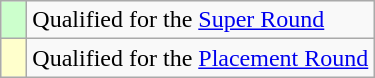<table class="wikitable" style="text-align:left;">
<tr>
<td width=10px bgcolor=#ccffcc></td>
<td>Qualified for the <a href='#'>Super Round</a></td>
</tr>
<tr>
<td width=10px bgcolor=#ffffcc></td>
<td>Qualified for the <a href='#'>Placement Round</a></td>
</tr>
</table>
